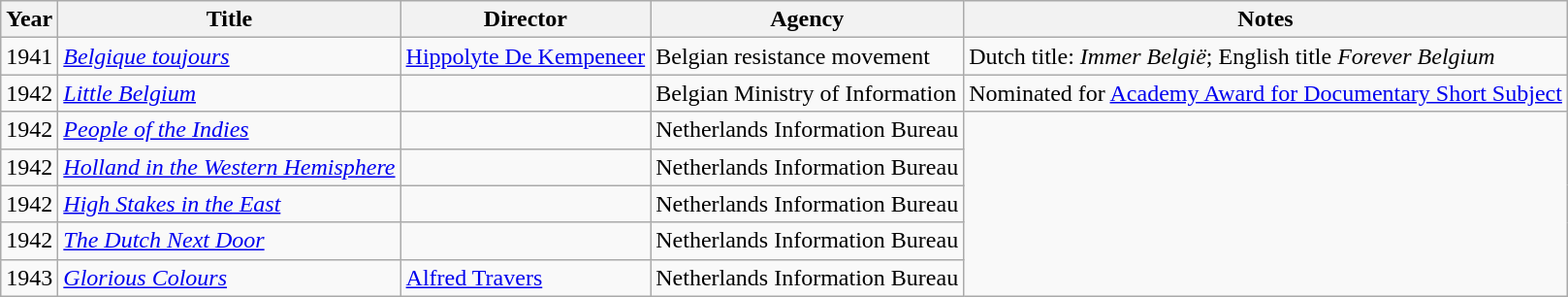<table class="wikitable">
<tr>
<th>Year</th>
<th>Title</th>
<th>Director</th>
<th>Agency</th>
<th>Notes</th>
</tr>
<tr>
<td>1941</td>
<td><em><a href='#'>Belgique toujours</a></em></td>
<td><a href='#'>Hippolyte De Kempeneer</a></td>
<td>Belgian resistance movement</td>
<td>Dutch title: <em>Immer België</em>; English title <em>Forever Belgium</em></td>
</tr>
<tr>
<td>1942</td>
<td><em><a href='#'>Little Belgium</a></em></td>
<td></td>
<td>Belgian Ministry of Information</td>
<td>Nominated for <a href='#'>Academy Award for Documentary Short Subject</a></td>
</tr>
<tr>
<td>1942</td>
<td><em><a href='#'>People of the Indies</a></em></td>
<td></td>
<td>Netherlands Information Bureau</td>
</tr>
<tr>
<td>1942</td>
<td><em><a href='#'>Holland in the Western Hemisphere</a></em></td>
<td></td>
<td>Netherlands Information Bureau</td>
</tr>
<tr>
<td>1942</td>
<td><em><a href='#'>High Stakes in the East</a></em></td>
<td></td>
<td>Netherlands Information Bureau</td>
</tr>
<tr>
<td>1942</td>
<td><em><a href='#'>The Dutch Next Door</a></em></td>
<td></td>
<td>Netherlands Information Bureau</td>
</tr>
<tr>
<td>1943</td>
<td><em><a href='#'>Glorious Colours</a></em></td>
<td><a href='#'>Alfred Travers</a></td>
<td>Netherlands Information Bureau</td>
</tr>
</table>
